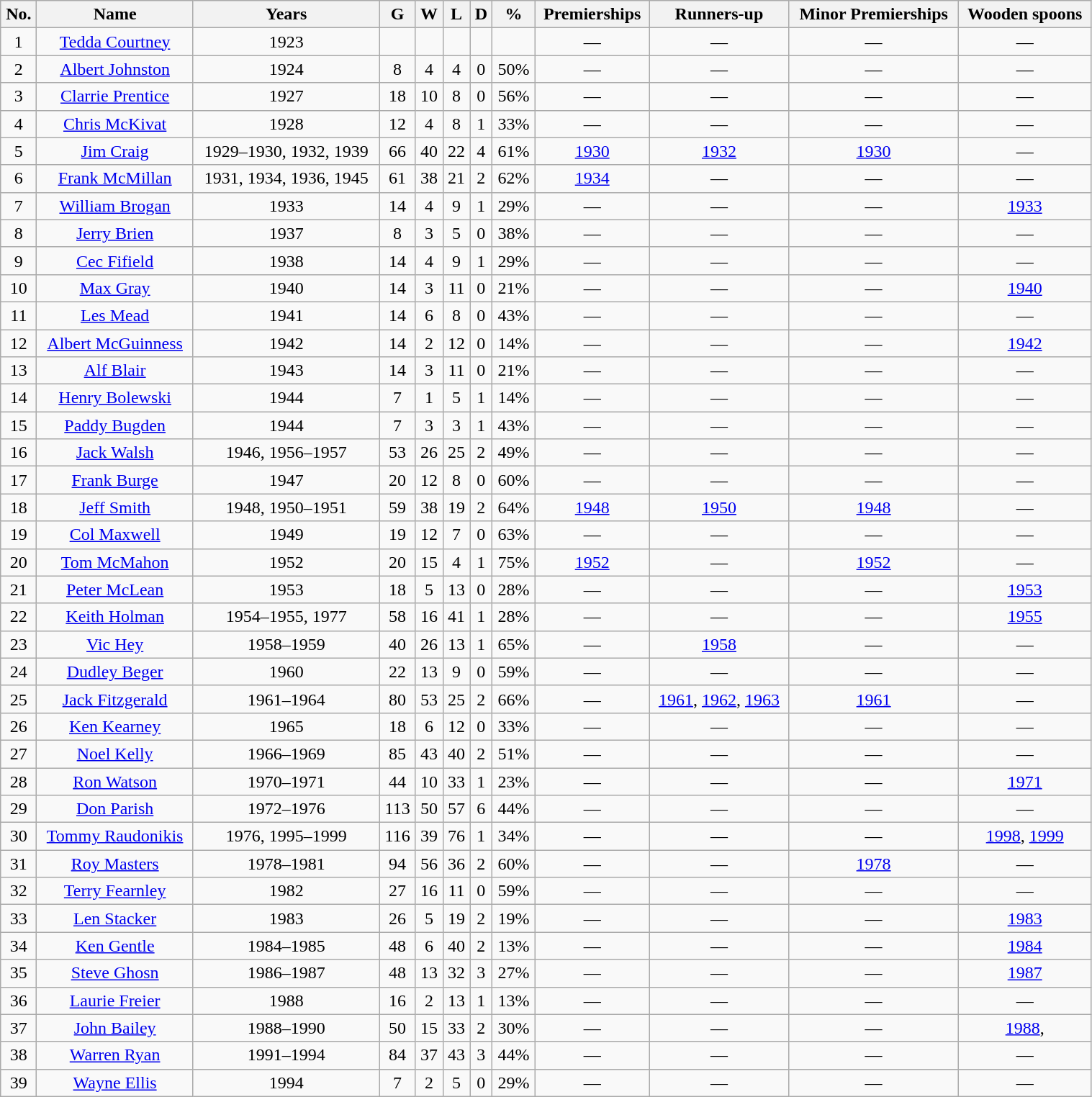<table class="wikitable sortable" width="80%" style="text-align: center;">
<tr>
<th>No.</th>
<th>Name</th>
<th>Years</th>
<th>G</th>
<th>W</th>
<th>L</th>
<th>D</th>
<th>%</th>
<th>Premierships</th>
<th>Runners-up</th>
<th>Minor Premierships</th>
<th>Wooden spoons</th>
</tr>
<tr>
<td>1</td>
<td><a href='#'>Tedda Courtney</a></td>
<td>1923</td>
<td></td>
<td></td>
<td></td>
<td></td>
<td></td>
<td>—</td>
<td>—</td>
<td>—</td>
<td>—</td>
</tr>
<tr>
<td>2</td>
<td><a href='#'>Albert Johnston</a></td>
<td>1924</td>
<td>8</td>
<td>4</td>
<td>4</td>
<td>0</td>
<td>50%</td>
<td>—</td>
<td>—</td>
<td>—</td>
<td>—</td>
</tr>
<tr>
<td>3</td>
<td><a href='#'>Clarrie Prentice</a></td>
<td>1927</td>
<td>18</td>
<td>10</td>
<td>8</td>
<td>0</td>
<td>56%</td>
<td>—</td>
<td>—</td>
<td>—</td>
<td>—</td>
</tr>
<tr>
<td>4</td>
<td><a href='#'>Chris McKivat</a></td>
<td>1928</td>
<td>12</td>
<td>4</td>
<td>8</td>
<td>1</td>
<td>33%</td>
<td>—</td>
<td>—</td>
<td>—</td>
<td>—</td>
</tr>
<tr>
<td>5</td>
<td><a href='#'>Jim Craig</a></td>
<td>1929–1930, 1932, 1939</td>
<td>66</td>
<td>40</td>
<td>22</td>
<td>4</td>
<td>61%</td>
<td><a href='#'>1930</a></td>
<td><a href='#'>1932</a></td>
<td><a href='#'>1930</a></td>
<td>—</td>
</tr>
<tr>
<td>6</td>
<td><a href='#'>Frank McMillan</a></td>
<td>1931, 1934, 1936, 1945</td>
<td>61</td>
<td>38</td>
<td>21</td>
<td>2</td>
<td>62%</td>
<td><a href='#'>1934</a></td>
<td>—</td>
<td>—</td>
<td>—</td>
</tr>
<tr>
<td>7</td>
<td><a href='#'>William Brogan</a></td>
<td>1933</td>
<td>14</td>
<td>4</td>
<td>9</td>
<td>1</td>
<td>29%</td>
<td>—</td>
<td>—</td>
<td>—</td>
<td><a href='#'>1933</a></td>
</tr>
<tr>
<td>8</td>
<td><a href='#'>Jerry Brien</a></td>
<td>1937</td>
<td>8</td>
<td>3</td>
<td>5</td>
<td>0</td>
<td>38%</td>
<td>—</td>
<td>—</td>
<td>—</td>
<td>—</td>
</tr>
<tr>
<td>9</td>
<td><a href='#'>Cec Fifield</a></td>
<td>1938</td>
<td>14</td>
<td>4</td>
<td>9</td>
<td>1</td>
<td>29%</td>
<td>—</td>
<td>—</td>
<td>—</td>
<td>—</td>
</tr>
<tr>
<td>10</td>
<td><a href='#'>Max Gray</a></td>
<td>1940</td>
<td>14</td>
<td>3</td>
<td>11</td>
<td>0</td>
<td>21%</td>
<td>—</td>
<td>—</td>
<td>—</td>
<td><a href='#'>1940</a></td>
</tr>
<tr>
<td>11</td>
<td><a href='#'>Les Mead</a></td>
<td>1941</td>
<td>14</td>
<td>6</td>
<td>8</td>
<td>0</td>
<td>43%</td>
<td>—</td>
<td>—</td>
<td>—</td>
<td>—</td>
</tr>
<tr>
<td>12</td>
<td><a href='#'>Albert McGuinness</a></td>
<td>1942</td>
<td>14</td>
<td>2</td>
<td>12</td>
<td>0</td>
<td>14%</td>
<td>—</td>
<td>—</td>
<td>—</td>
<td><a href='#'>1942</a></td>
</tr>
<tr>
<td>13</td>
<td><a href='#'>Alf Blair</a></td>
<td>1943</td>
<td>14</td>
<td>3</td>
<td>11</td>
<td>0</td>
<td>21%</td>
<td>—</td>
<td>—</td>
<td>—</td>
<td>—</td>
</tr>
<tr>
<td>14</td>
<td><a href='#'>Henry Bolewski</a></td>
<td>1944</td>
<td>7</td>
<td>1</td>
<td>5</td>
<td>1</td>
<td>14%</td>
<td>—</td>
<td>—</td>
<td>—</td>
<td>—</td>
</tr>
<tr>
<td>15</td>
<td><a href='#'>Paddy Bugden</a></td>
<td>1944</td>
<td>7</td>
<td>3</td>
<td>3</td>
<td>1</td>
<td>43%</td>
<td>—</td>
<td>—</td>
<td>—</td>
<td>—</td>
</tr>
<tr>
<td>16</td>
<td><a href='#'>Jack Walsh</a></td>
<td>1946, 1956–1957</td>
<td>53</td>
<td>26</td>
<td>25</td>
<td>2</td>
<td>49%</td>
<td>—</td>
<td>—</td>
<td>—</td>
<td>—</td>
</tr>
<tr>
<td>17</td>
<td><a href='#'>Frank Burge</a></td>
<td>1947</td>
<td>20</td>
<td>12</td>
<td>8</td>
<td>0</td>
<td>60%</td>
<td>—</td>
<td>—</td>
<td>—</td>
<td>—</td>
</tr>
<tr>
<td>18</td>
<td><a href='#'>Jeff Smith</a></td>
<td>1948, 1950–1951</td>
<td>59</td>
<td>38</td>
<td>19</td>
<td>2</td>
<td>64%</td>
<td><a href='#'>1948</a></td>
<td><a href='#'>1950</a></td>
<td><a href='#'>1948</a></td>
<td>—</td>
</tr>
<tr>
<td>19</td>
<td><a href='#'>Col Maxwell</a></td>
<td>1949</td>
<td>19</td>
<td>12</td>
<td>7</td>
<td>0</td>
<td>63%</td>
<td>—</td>
<td>—</td>
<td>—</td>
<td>—</td>
</tr>
<tr>
<td>20</td>
<td><a href='#'>Tom McMahon</a></td>
<td>1952</td>
<td>20</td>
<td>15</td>
<td>4</td>
<td>1</td>
<td>75%</td>
<td><a href='#'>1952</a></td>
<td>—</td>
<td><a href='#'>1952</a></td>
<td>—</td>
</tr>
<tr>
<td>21</td>
<td><a href='#'>Peter McLean</a></td>
<td>1953</td>
<td>18</td>
<td>5</td>
<td>13</td>
<td>0</td>
<td>28%</td>
<td>—</td>
<td>—</td>
<td>—</td>
<td><a href='#'>1953</a></td>
</tr>
<tr>
<td>22</td>
<td><a href='#'>Keith Holman</a></td>
<td>1954–1955, 1977</td>
<td>58</td>
<td>16</td>
<td>41</td>
<td>1</td>
<td>28%</td>
<td>—</td>
<td>—</td>
<td>—</td>
<td><a href='#'>1955</a></td>
</tr>
<tr>
<td>23</td>
<td><a href='#'>Vic Hey</a></td>
<td>1958–1959</td>
<td>40</td>
<td>26</td>
<td>13</td>
<td>1</td>
<td>65%</td>
<td>—</td>
<td><a href='#'>1958</a></td>
<td>—</td>
<td>—</td>
</tr>
<tr>
<td>24</td>
<td><a href='#'>Dudley Beger</a></td>
<td>1960</td>
<td>22</td>
<td>13</td>
<td>9</td>
<td>0</td>
<td>59%</td>
<td>—</td>
<td>—</td>
<td>—</td>
<td>—</td>
</tr>
<tr>
<td>25</td>
<td><a href='#'>Jack Fitzgerald</a></td>
<td>1961–1964</td>
<td>80</td>
<td>53</td>
<td>25</td>
<td>2</td>
<td>66%</td>
<td>—</td>
<td><a href='#'>1961</a>, <a href='#'>1962</a>, <a href='#'>1963</a></td>
<td><a href='#'>1961</a></td>
<td>—</td>
</tr>
<tr>
<td>26</td>
<td><a href='#'>Ken Kearney</a></td>
<td>1965</td>
<td>18</td>
<td>6</td>
<td>12</td>
<td>0</td>
<td>33%</td>
<td>—</td>
<td>—</td>
<td>—</td>
<td>—</td>
</tr>
<tr>
<td>27</td>
<td><a href='#'>Noel Kelly</a></td>
<td>1966–1969</td>
<td>85</td>
<td>43</td>
<td>40</td>
<td>2</td>
<td>51%</td>
<td>—</td>
<td>—</td>
<td>—</td>
<td>—</td>
</tr>
<tr>
<td>28</td>
<td><a href='#'>Ron Watson</a></td>
<td>1970–1971</td>
<td>44</td>
<td>10</td>
<td>33</td>
<td>1</td>
<td>23%</td>
<td>—</td>
<td>—</td>
<td>—</td>
<td><a href='#'>1971</a></td>
</tr>
<tr>
<td>29</td>
<td><a href='#'>Don Parish</a></td>
<td>1972–1976</td>
<td>113</td>
<td>50</td>
<td>57</td>
<td>6</td>
<td>44%</td>
<td>—</td>
<td>—</td>
<td>—</td>
<td>—</td>
</tr>
<tr>
<td>30</td>
<td><a href='#'>Tommy Raudonikis</a></td>
<td>1976, 1995–1999</td>
<td>116</td>
<td>39</td>
<td>76</td>
<td>1</td>
<td>34%</td>
<td>—</td>
<td>—</td>
<td>—</td>
<td><a href='#'>1998</a>, <a href='#'>1999</a></td>
</tr>
<tr>
<td>31</td>
<td><a href='#'>Roy Masters</a></td>
<td>1978–1981</td>
<td>94</td>
<td>56</td>
<td>36</td>
<td>2</td>
<td>60%</td>
<td>—</td>
<td>—</td>
<td><a href='#'>1978</a></td>
<td>—</td>
</tr>
<tr>
<td>32</td>
<td><a href='#'>Terry Fearnley</a></td>
<td>1982</td>
<td>27</td>
<td>16</td>
<td>11</td>
<td>0</td>
<td>59%</td>
<td>—</td>
<td>—</td>
<td>—</td>
<td>—</td>
</tr>
<tr>
<td>33</td>
<td><a href='#'>Len Stacker</a></td>
<td>1983</td>
<td>26</td>
<td>5</td>
<td>19</td>
<td>2</td>
<td>19%</td>
<td>—</td>
<td>—</td>
<td>—</td>
<td><a href='#'>1983</a></td>
</tr>
<tr>
<td>34</td>
<td><a href='#'>Ken Gentle</a></td>
<td>1984–1985</td>
<td>48</td>
<td>6</td>
<td>40</td>
<td>2</td>
<td>13%</td>
<td>—</td>
<td>—</td>
<td>—</td>
<td><a href='#'>1984</a></td>
</tr>
<tr>
<td>35</td>
<td><a href='#'>Steve Ghosn</a></td>
<td>1986–1987</td>
<td>48</td>
<td>13</td>
<td>32</td>
<td>3</td>
<td>27%</td>
<td>—</td>
<td>—</td>
<td>—</td>
<td><a href='#'>1987</a></td>
</tr>
<tr>
<td>36</td>
<td><a href='#'>Laurie Freier</a></td>
<td>1988</td>
<td>16</td>
<td>2</td>
<td>13</td>
<td>1</td>
<td>13%</td>
<td>—</td>
<td>—</td>
<td>—</td>
<td>—</td>
</tr>
<tr>
<td>37</td>
<td><a href='#'>John Bailey</a></td>
<td>1988–1990</td>
<td>50</td>
<td>15</td>
<td>33</td>
<td>2</td>
<td>30%</td>
<td>—</td>
<td>—</td>
<td>—</td>
<td><a href='#'>1988</a>,</td>
</tr>
<tr>
<td>38</td>
<td><a href='#'>Warren Ryan</a></td>
<td>1991–1994</td>
<td>84</td>
<td>37</td>
<td>43</td>
<td>3</td>
<td>44%</td>
<td>—</td>
<td>—</td>
<td>—</td>
<td>—</td>
</tr>
<tr>
<td>39</td>
<td><a href='#'>Wayne Ellis</a></td>
<td>1994</td>
<td>7</td>
<td>2</td>
<td>5</td>
<td>0</td>
<td>29%</td>
<td>—</td>
<td>—</td>
<td>—</td>
<td>—</td>
</tr>
</table>
